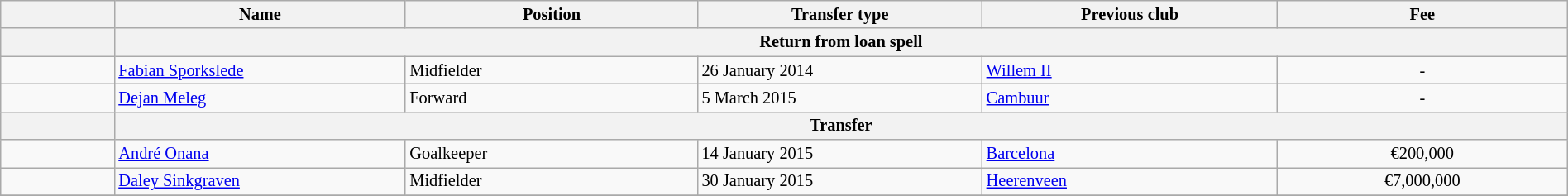<table class="wikitable" style="width:100%; font-size:85%;">
<tr>
<th width="2%"></th>
<th width="5%">Name</th>
<th width="5%">Position</th>
<th width="5%">Transfer type</th>
<th width="5%">Previous club</th>
<th width="5%">Fee</th>
</tr>
<tr>
<th></th>
<th colspan="5" align="center">Return from loan spell</th>
</tr>
<tr>
<td align=center></td>
<td align=left> <a href='#'>Fabian Sporkslede</a></td>
<td align=left>Midfielder</td>
<td align=left>26 January 2014</td>
<td align=left> <a href='#'>Willem II</a></td>
<td align=center>-</td>
</tr>
<tr>
<td align=center></td>
<td align=left> <a href='#'>Dejan Meleg</a></td>
<td align=left>Forward</td>
<td align=left>5 March 2015</td>
<td align=left> <a href='#'>Cambuur</a></td>
<td align=center>-</td>
</tr>
<tr>
<th></th>
<th colspan="5" align="center">Transfer</th>
</tr>
<tr>
<td align=center></td>
<td align=left> <a href='#'>André Onana</a></td>
<td align=left>Goalkeeper</td>
<td align=left>14 January 2015</td>
<td align=left> <a href='#'>Barcelona</a></td>
<td align=center>€200,000</td>
</tr>
<tr>
<td align=center></td>
<td align=left> <a href='#'>Daley Sinkgraven</a></td>
<td align=left>Midfielder</td>
<td align=left>30 January 2015</td>
<td align=left> <a href='#'>Heerenveen</a></td>
<td align=center>€7,000,000</td>
</tr>
<tr>
</tr>
</table>
